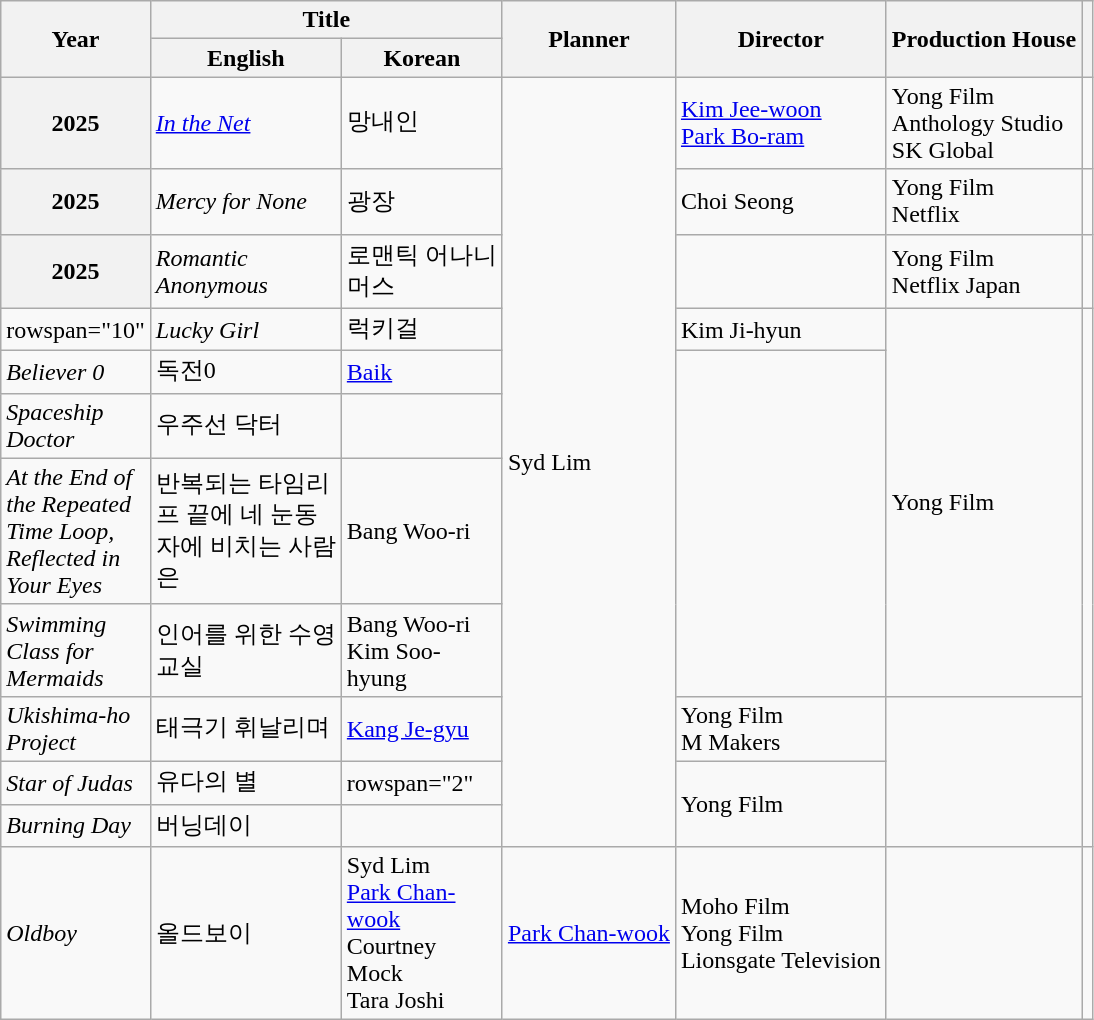<table class="wikitable sortable plainrowheaders">
<tr>
<th rowspan="2" style="width:33px;">Year</th>
<th colspan="2">Title</th>
<th rowspan="2">Planner</th>
<th rowspan="2">Director</th>
<th rowspan="2">Production House</th>
<th rowspan="2" class="unsortable"></th>
</tr>
<tr>
<th width="120">English</th>
<th width="100">Korean</th>
</tr>
<tr>
<th scope="row">2025</th>
<td><em><a href='#'>In the Net</a></em></td>
<td>망내인</td>
<td rowspan="11">Syd Lim</td>
<td><a href='#'>Kim Jee-woon</a><br><a href='#'>Park Bo-ram</a></td>
<td>Yong Film<br>Anthology Studio<br>SK Global</td>
<td></td>
</tr>
<tr>
<th scope="row">2025</th>
<td><em>Mercy for None</em></td>
<td>광장</td>
<td>Choi Seong</td>
<td>Yong Film<br>Netflix</td>
<td></td>
</tr>
<tr>
<th scope="row">2025</th>
<td><em>Romantic Anonymous</em></td>
<td>로맨틱 어나니머스</td>
<td></td>
<td>Yong Film<br>Netflix Japan</td>
<td></td>
</tr>
<tr>
<td>rowspan="10" </td>
<td><em>Lucky Girl</em></td>
<td>럭키걸</td>
<td>Kim Ji-hyun</td>
<td rowspan="5">Yong Film</td>
<td rowspan="8"></td>
</tr>
<tr>
<td><em>Believer 0</em></td>
<td>독전0</td>
<td><a href='#'>Baik</a></td>
</tr>
<tr>
<td><em>Spaceship Doctor</em></td>
<td>우주선 닥터</td>
<td></td>
</tr>
<tr>
<td><em>At the End of the Repeated Time Loop, Reflected in Your Eyes</em></td>
<td>반복되는 타임리프 끝에 네 눈동자에 비치는 사람은</td>
<td>Bang Woo-ri</td>
</tr>
<tr>
<td><em>Swimming Class for Mermaids</em></td>
<td>인어를 위한 수영교실</td>
<td>Bang Woo-ri<br>Kim  Soo-hyung</td>
</tr>
<tr>
<td><em>Ukishima-ho Project</em></td>
<td>태극기 휘날리며</td>
<td><a href='#'>Kang Je-gyu</a></td>
<td>Yong Film <br> M Makers</td>
</tr>
<tr>
<td><em>Star of Judas</em></td>
<td>유다의 별</td>
<td>rowspan="2" </td>
<td rowspan="2">Yong Film</td>
</tr>
<tr>
<td><em>Burning Day</em></td>
<td>버닝데이</td>
</tr>
<tr>
<td><em>Oldboy</em></td>
<td>올드보이</td>
<td>Syd Lim<br><a href='#'>Park Chan-wook</a><br>Courtney Mock<br>Tara Joshi</td>
<td><a href='#'>Park Chan-wook</a></td>
<td>Moho Film<br>Yong Film<br>Lionsgate Television</td>
<td></td>
</tr>
</table>
